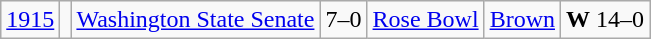<table class="wikitable">
<tr>
<td><a href='#'>1915</a></td>
<td></td>
<td><a href='#'>Washington State Senate</a></td>
<td>7–0</td>
<td><a href='#'>Rose Bowl</a></td>
<td><a href='#'>Brown</a></td>
<td><strong>W</strong> 14–0</td>
</tr>
</table>
